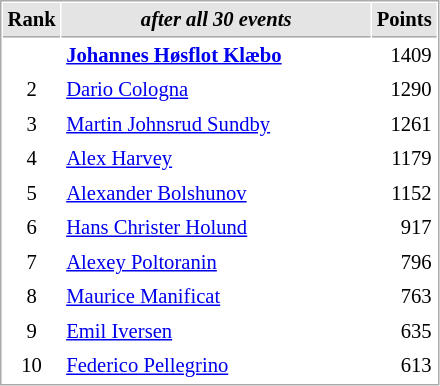<table cellspacing="1" cellpadding="3" style="border:1px solid #AAAAAA;font-size:86%">
<tr style="background-color: #E4E4E4;">
<th style="border-bottom:1px solid #AAAAAA" width=10>Rank</th>
<th style="border-bottom:1px solid #AAAAAA" width=200><em>after all 30 events</em></th>
<th style="border-bottom:1px solid #AAAAAA" width=20 align=right>Points</th>
</tr>
<tr>
<td align=center><strong><span>  </span></strong></td>
<td><strong> <a href='#'>Johannes Høsflot Klæbo</a></strong></td>
<td align=right>1409</td>
</tr>
<tr>
<td align=center>2</td>
<td> <a href='#'>Dario Cologna</a></td>
<td align=right>1290</td>
</tr>
<tr>
<td align=center>3</td>
<td> <a href='#'>Martin Johnsrud Sundby</a></td>
<td align=right>1261</td>
</tr>
<tr>
<td align=center>4</td>
<td> <a href='#'>Alex Harvey</a></td>
<td align=right>1179</td>
</tr>
<tr>
<td align=center>5</td>
<td> <a href='#'>Alexander Bolshunov</a></td>
<td align=right>1152</td>
</tr>
<tr>
<td align=center>6</td>
<td> <a href='#'>Hans Christer Holund</a></td>
<td align=right>917</td>
</tr>
<tr>
<td align=center>7</td>
<td> <a href='#'>Alexey Poltoranin</a></td>
<td align=right>796</td>
</tr>
<tr>
<td align=center>8</td>
<td> <a href='#'>Maurice Manificat</a></td>
<td align=right>763</td>
</tr>
<tr>
<td align=center>9</td>
<td> <a href='#'>Emil Iversen</a></td>
<td align=right>635</td>
</tr>
<tr>
<td align=center>10</td>
<td> <a href='#'>Federico Pellegrino</a></td>
<td align=right>613</td>
</tr>
</table>
